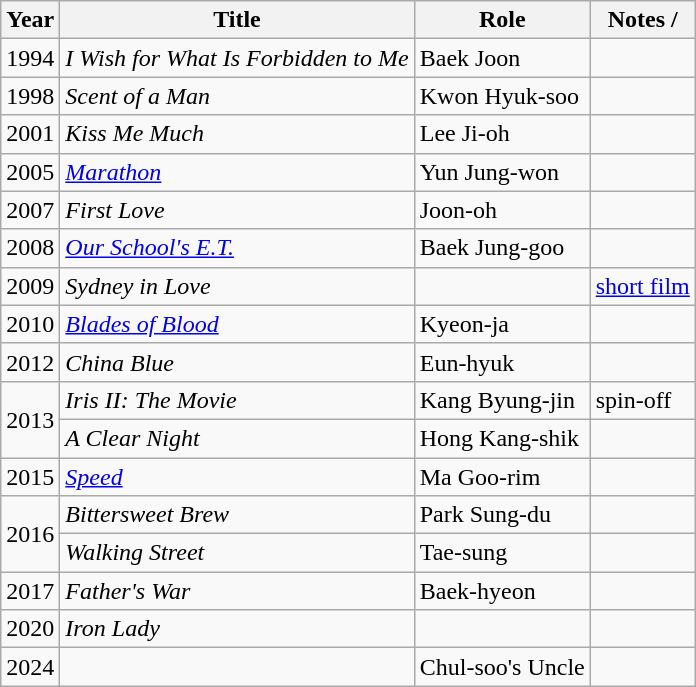<table class="wikitable">
<tr>
<th>Year</th>
<th>Title</th>
<th>Role</th>
<th>Notes / </th>
</tr>
<tr>
<td>1994</td>
<td><em>I Wish for What Is Forbidden to Me</em></td>
<td>Baek Joon</td>
<td></td>
</tr>
<tr>
<td>1998</td>
<td><em>Scent of a Man</em></td>
<td>Kwon Hyuk-soo</td>
<td></td>
</tr>
<tr>
<td>2001</td>
<td><em>Kiss Me Much</em></td>
<td>Lee Ji-oh</td>
<td></td>
</tr>
<tr>
<td>2005</td>
<td><em><a href='#'>Marathon</a></em></td>
<td>Yun Jung-won</td>
<td></td>
</tr>
<tr>
<td>2007</td>
<td><em>First Love</em></td>
<td>Joon-oh</td>
<td></td>
</tr>
<tr>
<td>2008</td>
<td><em><a href='#'>Our School's E.T.</a></em></td>
<td>Baek Jung-goo</td>
<td></td>
</tr>
<tr>
<td>2009</td>
<td><em>Sydney in Love</em></td>
<td></td>
<td><a href='#'>short film</a></td>
</tr>
<tr>
<td>2010</td>
<td><em><a href='#'>Blades of Blood</a></em></td>
<td>Kyeon-ja</td>
<td></td>
</tr>
<tr>
<td>2012</td>
<td><em>China Blue</em></td>
<td>Eun-hyuk</td>
<td></td>
</tr>
<tr>
<td rowspan=2>2013</td>
<td><em>Iris II: The Movie</em></td>
<td>Kang Byung-jin</td>
<td>spin-off</td>
</tr>
<tr>
<td><em>A Clear Night</em></td>
<td>Hong Kang-shik</td>
<td></td>
</tr>
<tr>
<td>2015</td>
<td><em><a href='#'>Speed</a></em></td>
<td>Ma Goo-rim</td>
<td></td>
</tr>
<tr>
<td rowspan=2>2016</td>
<td><em>Bittersweet Brew</em></td>
<td>Park Sung-du</td>
<td></td>
</tr>
<tr>
<td><em>Walking Street</em></td>
<td>Tae-sung</td>
<td></td>
</tr>
<tr>
<td>2017</td>
<td><em>Father's War</em></td>
<td>Baek-hyeon</td>
<td></td>
</tr>
<tr>
<td>2020</td>
<td><em>Iron Lady</em></td>
<td></td>
<td></td>
</tr>
<tr>
<td>2024</td>
<td><em></em></td>
<td>Chul-soo's Uncle</td>
<td></td>
</tr>
</table>
